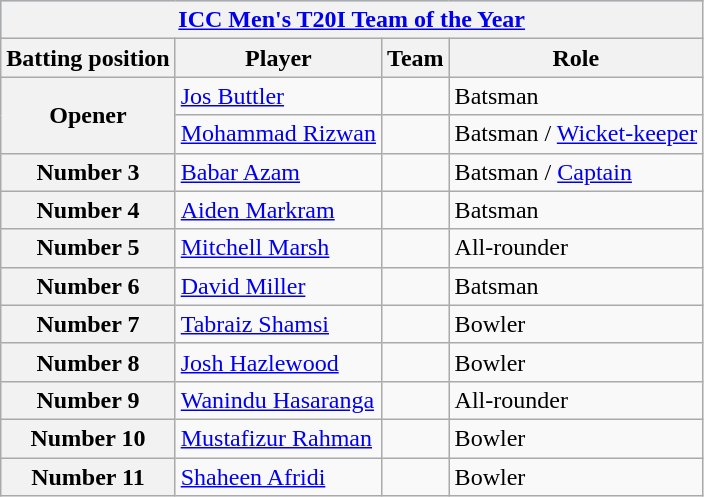<table class="wikitable plainrowheaders">
<tr style="background:#9cf;">
<th colspan="5"><a href='#'>ICC Men's T20I Team of the Year</a></th>
</tr>
<tr>
<th>Batting position</th>
<th>Player</th>
<th>Team</th>
<th>Role</th>
</tr>
<tr>
<th scope=row style=text-align:center; rowspan=2>Opener</th>
<td><a href='#'>Jos Buttler</a></td>
<td></td>
<td>Batsman</td>
</tr>
<tr>
<td><a href='#'>Mohammad Rizwan</a></td>
<td></td>
<td>Batsman / <a href='#'>Wicket-keeper</a></td>
</tr>
<tr>
<th scope=row style=text-align:center;>Number 3</th>
<td><a href='#'>Babar Azam</a></td>
<td></td>
<td>Batsman / <a href='#'>Captain</a></td>
</tr>
<tr>
<th scope=row style=text-align:center;>Number 4</th>
<td><a href='#'>Aiden Markram</a></td>
<td></td>
<td>Batsman</td>
</tr>
<tr>
<th scope=row style=text-align:center;>Number 5</th>
<td><a href='#'>Mitchell Marsh</a></td>
<td></td>
<td>All-rounder</td>
</tr>
<tr>
<th scope=row style=text-align:center;>Number 6</th>
<td><a href='#'>David Miller</a></td>
<td></td>
<td>Batsman</td>
</tr>
<tr>
<th scope=row style=text-align:center;>Number 7</th>
<td><a href='#'>Tabraiz Shamsi</a></td>
<td></td>
<td>Bowler</td>
</tr>
<tr>
<th scope=row style=text-align:center;>Number 8</th>
<td><a href='#'>Josh Hazlewood</a></td>
<td></td>
<td>Bowler</td>
</tr>
<tr>
<th scope=row style=text-align:center;>Number 9</th>
<td><a href='#'>Wanindu Hasaranga</a></td>
<td></td>
<td>All-rounder</td>
</tr>
<tr>
<th scope=row style=text-align:center;>Number 10</th>
<td><a href='#'>Mustafizur Rahman</a></td>
<td></td>
<td>Bowler</td>
</tr>
<tr>
<th scope=row style=text-align:center;>Number 11</th>
<td><a href='#'>Shaheen Afridi</a></td>
<td></td>
<td>Bowler</td>
</tr>
</table>
